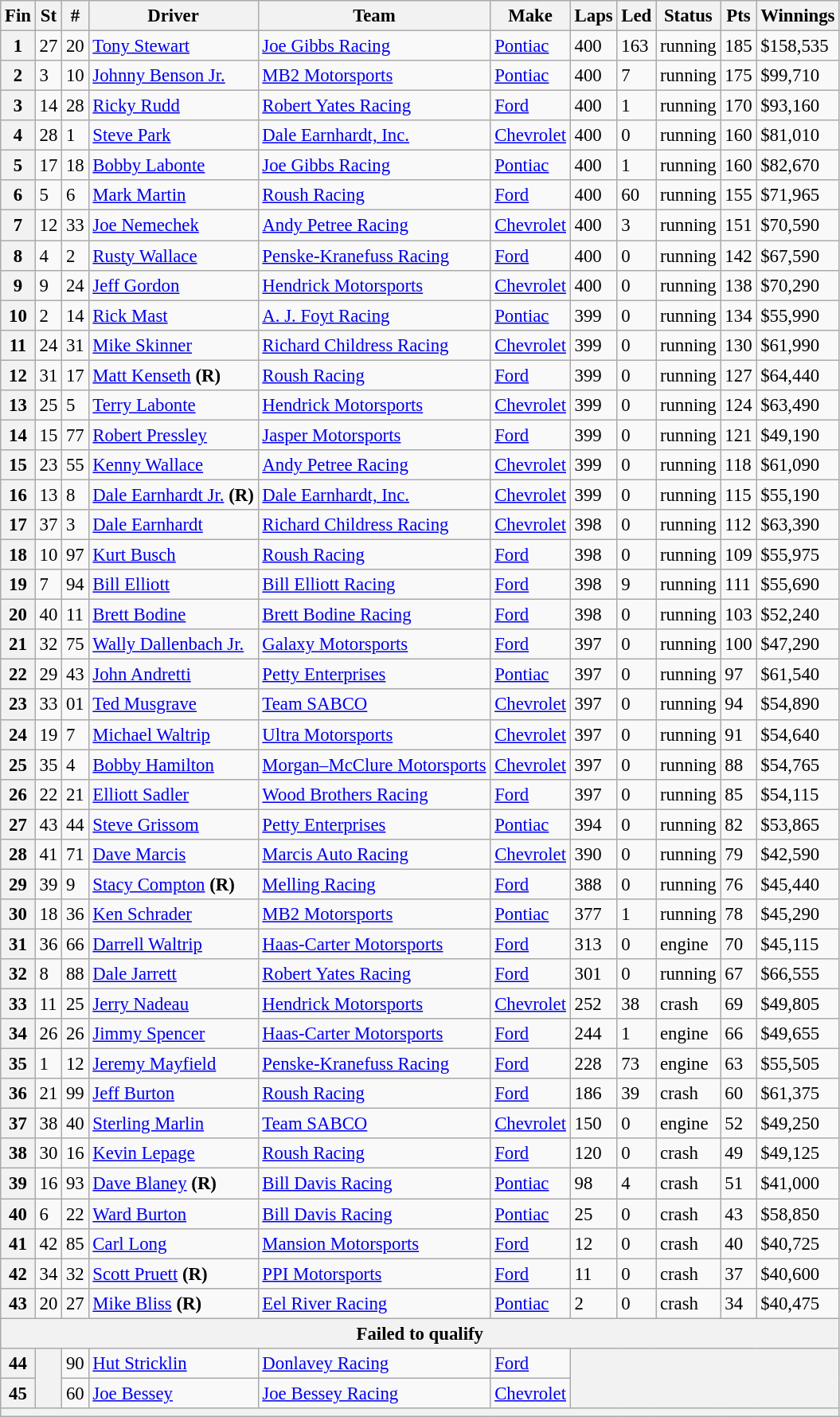<table class="wikitable" style="font-size:95%">
<tr>
<th>Fin</th>
<th>St</th>
<th>#</th>
<th>Driver</th>
<th>Team</th>
<th>Make</th>
<th>Laps</th>
<th>Led</th>
<th>Status</th>
<th>Pts</th>
<th>Winnings</th>
</tr>
<tr>
<th>1</th>
<td>27</td>
<td>20</td>
<td><a href='#'>Tony Stewart</a></td>
<td><a href='#'>Joe Gibbs Racing</a></td>
<td><a href='#'>Pontiac</a></td>
<td>400</td>
<td>163</td>
<td>running</td>
<td>185</td>
<td>$158,535</td>
</tr>
<tr>
<th>2</th>
<td>3</td>
<td>10</td>
<td><a href='#'>Johnny Benson Jr.</a></td>
<td><a href='#'>MB2 Motorsports</a></td>
<td><a href='#'>Pontiac</a></td>
<td>400</td>
<td>7</td>
<td>running</td>
<td>175</td>
<td>$99,710</td>
</tr>
<tr>
<th>3</th>
<td>14</td>
<td>28</td>
<td><a href='#'>Ricky Rudd</a></td>
<td><a href='#'>Robert Yates Racing</a></td>
<td><a href='#'>Ford</a></td>
<td>400</td>
<td>1</td>
<td>running</td>
<td>170</td>
<td>$93,160</td>
</tr>
<tr>
<th>4</th>
<td>28</td>
<td>1</td>
<td><a href='#'>Steve Park</a></td>
<td><a href='#'>Dale Earnhardt, Inc.</a></td>
<td><a href='#'>Chevrolet</a></td>
<td>400</td>
<td>0</td>
<td>running</td>
<td>160</td>
<td>$81,010</td>
</tr>
<tr>
<th>5</th>
<td>17</td>
<td>18</td>
<td><a href='#'>Bobby Labonte</a></td>
<td><a href='#'>Joe Gibbs Racing</a></td>
<td><a href='#'>Pontiac</a></td>
<td>400</td>
<td>1</td>
<td>running</td>
<td>160</td>
<td>$82,670</td>
</tr>
<tr>
<th>6</th>
<td>5</td>
<td>6</td>
<td><a href='#'>Mark Martin</a></td>
<td><a href='#'>Roush Racing</a></td>
<td><a href='#'>Ford</a></td>
<td>400</td>
<td>60</td>
<td>running</td>
<td>155</td>
<td>$71,965</td>
</tr>
<tr>
<th>7</th>
<td>12</td>
<td>33</td>
<td><a href='#'>Joe Nemechek</a></td>
<td><a href='#'>Andy Petree Racing</a></td>
<td><a href='#'>Chevrolet</a></td>
<td>400</td>
<td>3</td>
<td>running</td>
<td>151</td>
<td>$70,590</td>
</tr>
<tr>
<th>8</th>
<td>4</td>
<td>2</td>
<td><a href='#'>Rusty Wallace</a></td>
<td><a href='#'>Penske-Kranefuss Racing</a></td>
<td><a href='#'>Ford</a></td>
<td>400</td>
<td>0</td>
<td>running</td>
<td>142</td>
<td>$67,590</td>
</tr>
<tr>
<th>9</th>
<td>9</td>
<td>24</td>
<td><a href='#'>Jeff Gordon</a></td>
<td><a href='#'>Hendrick Motorsports</a></td>
<td><a href='#'>Chevrolet</a></td>
<td>400</td>
<td>0</td>
<td>running</td>
<td>138</td>
<td>$70,290</td>
</tr>
<tr>
<th>10</th>
<td>2</td>
<td>14</td>
<td><a href='#'>Rick Mast</a></td>
<td><a href='#'>A. J. Foyt Racing</a></td>
<td><a href='#'>Pontiac</a></td>
<td>399</td>
<td>0</td>
<td>running</td>
<td>134</td>
<td>$55,990</td>
</tr>
<tr>
<th>11</th>
<td>24</td>
<td>31</td>
<td><a href='#'>Mike Skinner</a></td>
<td><a href='#'>Richard Childress Racing</a></td>
<td><a href='#'>Chevrolet</a></td>
<td>399</td>
<td>0</td>
<td>running</td>
<td>130</td>
<td>$61,990</td>
</tr>
<tr>
<th>12</th>
<td>31</td>
<td>17</td>
<td><a href='#'>Matt Kenseth</a> <strong>(R)</strong></td>
<td><a href='#'>Roush Racing</a></td>
<td><a href='#'>Ford</a></td>
<td>399</td>
<td>0</td>
<td>running</td>
<td>127</td>
<td>$64,440</td>
</tr>
<tr>
<th>13</th>
<td>25</td>
<td>5</td>
<td><a href='#'>Terry Labonte</a></td>
<td><a href='#'>Hendrick Motorsports</a></td>
<td><a href='#'>Chevrolet</a></td>
<td>399</td>
<td>0</td>
<td>running</td>
<td>124</td>
<td>$63,490</td>
</tr>
<tr>
<th>14</th>
<td>15</td>
<td>77</td>
<td><a href='#'>Robert Pressley</a></td>
<td><a href='#'>Jasper Motorsports</a></td>
<td><a href='#'>Ford</a></td>
<td>399</td>
<td>0</td>
<td>running</td>
<td>121</td>
<td>$49,190</td>
</tr>
<tr>
<th>15</th>
<td>23</td>
<td>55</td>
<td><a href='#'>Kenny Wallace</a></td>
<td><a href='#'>Andy Petree Racing</a></td>
<td><a href='#'>Chevrolet</a></td>
<td>399</td>
<td>0</td>
<td>running</td>
<td>118</td>
<td>$61,090</td>
</tr>
<tr>
<th>16</th>
<td>13</td>
<td>8</td>
<td><a href='#'>Dale Earnhardt Jr.</a> <strong>(R)</strong></td>
<td><a href='#'>Dale Earnhardt, Inc.</a></td>
<td><a href='#'>Chevrolet</a></td>
<td>399</td>
<td>0</td>
<td>running</td>
<td>115</td>
<td>$55,190</td>
</tr>
<tr>
<th>17</th>
<td>37</td>
<td>3</td>
<td><a href='#'>Dale Earnhardt</a></td>
<td><a href='#'>Richard Childress Racing</a></td>
<td><a href='#'>Chevrolet</a></td>
<td>398</td>
<td>0</td>
<td>running</td>
<td>112</td>
<td>$63,390</td>
</tr>
<tr>
<th>18</th>
<td>10</td>
<td>97</td>
<td><a href='#'>Kurt Busch</a></td>
<td><a href='#'>Roush Racing</a></td>
<td><a href='#'>Ford</a></td>
<td>398</td>
<td>0</td>
<td>running</td>
<td>109</td>
<td>$55,975</td>
</tr>
<tr>
<th>19</th>
<td>7</td>
<td>94</td>
<td><a href='#'>Bill Elliott</a></td>
<td><a href='#'>Bill Elliott Racing</a></td>
<td><a href='#'>Ford</a></td>
<td>398</td>
<td>9</td>
<td>running</td>
<td>111</td>
<td>$55,690</td>
</tr>
<tr>
<th>20</th>
<td>40</td>
<td>11</td>
<td><a href='#'>Brett Bodine</a></td>
<td><a href='#'>Brett Bodine Racing</a></td>
<td><a href='#'>Ford</a></td>
<td>398</td>
<td>0</td>
<td>running</td>
<td>103</td>
<td>$52,240</td>
</tr>
<tr>
<th>21</th>
<td>32</td>
<td>75</td>
<td><a href='#'>Wally Dallenbach Jr.</a></td>
<td><a href='#'>Galaxy Motorsports</a></td>
<td><a href='#'>Ford</a></td>
<td>397</td>
<td>0</td>
<td>running</td>
<td>100</td>
<td>$47,290</td>
</tr>
<tr>
<th>22</th>
<td>29</td>
<td>43</td>
<td><a href='#'>John Andretti</a></td>
<td><a href='#'>Petty Enterprises</a></td>
<td><a href='#'>Pontiac</a></td>
<td>397</td>
<td>0</td>
<td>running</td>
<td>97</td>
<td>$61,540</td>
</tr>
<tr>
<th>23</th>
<td>33</td>
<td>01</td>
<td><a href='#'>Ted Musgrave</a></td>
<td><a href='#'>Team SABCO</a></td>
<td><a href='#'>Chevrolet</a></td>
<td>397</td>
<td>0</td>
<td>running</td>
<td>94</td>
<td>$54,890</td>
</tr>
<tr>
<th>24</th>
<td>19</td>
<td>7</td>
<td><a href='#'>Michael Waltrip</a></td>
<td><a href='#'>Ultra Motorsports</a></td>
<td><a href='#'>Chevrolet</a></td>
<td>397</td>
<td>0</td>
<td>running</td>
<td>91</td>
<td>$54,640</td>
</tr>
<tr>
<th>25</th>
<td>35</td>
<td>4</td>
<td><a href='#'>Bobby Hamilton</a></td>
<td><a href='#'>Morgan–McClure Motorsports</a></td>
<td><a href='#'>Chevrolet</a></td>
<td>397</td>
<td>0</td>
<td>running</td>
<td>88</td>
<td>$54,765</td>
</tr>
<tr>
<th>26</th>
<td>22</td>
<td>21</td>
<td><a href='#'>Elliott Sadler</a></td>
<td><a href='#'>Wood Brothers Racing</a></td>
<td><a href='#'>Ford</a></td>
<td>397</td>
<td>0</td>
<td>running</td>
<td>85</td>
<td>$54,115</td>
</tr>
<tr>
<th>27</th>
<td>43</td>
<td>44</td>
<td><a href='#'>Steve Grissom</a></td>
<td><a href='#'>Petty Enterprises</a></td>
<td><a href='#'>Pontiac</a></td>
<td>394</td>
<td>0</td>
<td>running</td>
<td>82</td>
<td>$53,865</td>
</tr>
<tr>
<th>28</th>
<td>41</td>
<td>71</td>
<td><a href='#'>Dave Marcis</a></td>
<td><a href='#'>Marcis Auto Racing</a></td>
<td><a href='#'>Chevrolet</a></td>
<td>390</td>
<td>0</td>
<td>running</td>
<td>79</td>
<td>$42,590</td>
</tr>
<tr>
<th>29</th>
<td>39</td>
<td>9</td>
<td><a href='#'>Stacy Compton</a> <strong>(R)</strong></td>
<td><a href='#'>Melling Racing</a></td>
<td><a href='#'>Ford</a></td>
<td>388</td>
<td>0</td>
<td>running</td>
<td>76</td>
<td>$45,440</td>
</tr>
<tr>
<th>30</th>
<td>18</td>
<td>36</td>
<td><a href='#'>Ken Schrader</a></td>
<td><a href='#'>MB2 Motorsports</a></td>
<td><a href='#'>Pontiac</a></td>
<td>377</td>
<td>1</td>
<td>running</td>
<td>78</td>
<td>$45,290</td>
</tr>
<tr>
<th>31</th>
<td>36</td>
<td>66</td>
<td><a href='#'>Darrell Waltrip</a></td>
<td><a href='#'>Haas-Carter Motorsports</a></td>
<td><a href='#'>Ford</a></td>
<td>313</td>
<td>0</td>
<td>engine</td>
<td>70</td>
<td>$45,115</td>
</tr>
<tr>
<th>32</th>
<td>8</td>
<td>88</td>
<td><a href='#'>Dale Jarrett</a></td>
<td><a href='#'>Robert Yates Racing</a></td>
<td><a href='#'>Ford</a></td>
<td>301</td>
<td>0</td>
<td>running</td>
<td>67</td>
<td>$66,555</td>
</tr>
<tr>
<th>33</th>
<td>11</td>
<td>25</td>
<td><a href='#'>Jerry Nadeau</a></td>
<td><a href='#'>Hendrick Motorsports</a></td>
<td><a href='#'>Chevrolet</a></td>
<td>252</td>
<td>38</td>
<td>crash</td>
<td>69</td>
<td>$49,805</td>
</tr>
<tr>
<th>34</th>
<td>26</td>
<td>26</td>
<td><a href='#'>Jimmy Spencer</a></td>
<td><a href='#'>Haas-Carter Motorsports</a></td>
<td><a href='#'>Ford</a></td>
<td>244</td>
<td>1</td>
<td>engine</td>
<td>66</td>
<td>$49,655</td>
</tr>
<tr>
<th>35</th>
<td>1</td>
<td>12</td>
<td><a href='#'>Jeremy Mayfield</a></td>
<td><a href='#'>Penske-Kranefuss Racing</a></td>
<td><a href='#'>Ford</a></td>
<td>228</td>
<td>73</td>
<td>engine</td>
<td>63</td>
<td>$55,505</td>
</tr>
<tr>
<th>36</th>
<td>21</td>
<td>99</td>
<td><a href='#'>Jeff Burton</a></td>
<td><a href='#'>Roush Racing</a></td>
<td><a href='#'>Ford</a></td>
<td>186</td>
<td>39</td>
<td>crash</td>
<td>60</td>
<td>$61,375</td>
</tr>
<tr>
<th>37</th>
<td>38</td>
<td>40</td>
<td><a href='#'>Sterling Marlin</a></td>
<td><a href='#'>Team SABCO</a></td>
<td><a href='#'>Chevrolet</a></td>
<td>150</td>
<td>0</td>
<td>engine</td>
<td>52</td>
<td>$49,250</td>
</tr>
<tr>
<th>38</th>
<td>30</td>
<td>16</td>
<td><a href='#'>Kevin Lepage</a></td>
<td><a href='#'>Roush Racing</a></td>
<td><a href='#'>Ford</a></td>
<td>120</td>
<td>0</td>
<td>crash</td>
<td>49</td>
<td>$49,125</td>
</tr>
<tr>
<th>39</th>
<td>16</td>
<td>93</td>
<td><a href='#'>Dave Blaney</a> <strong>(R)</strong></td>
<td><a href='#'>Bill Davis Racing</a></td>
<td><a href='#'>Pontiac</a></td>
<td>98</td>
<td>4</td>
<td>crash</td>
<td>51</td>
<td>$41,000</td>
</tr>
<tr>
<th>40</th>
<td>6</td>
<td>22</td>
<td><a href='#'>Ward Burton</a></td>
<td><a href='#'>Bill Davis Racing</a></td>
<td><a href='#'>Pontiac</a></td>
<td>25</td>
<td>0</td>
<td>crash</td>
<td>43</td>
<td>$58,850</td>
</tr>
<tr>
<th>41</th>
<td>42</td>
<td>85</td>
<td><a href='#'>Carl Long</a></td>
<td><a href='#'>Mansion Motorsports</a></td>
<td><a href='#'>Ford</a></td>
<td>12</td>
<td>0</td>
<td>crash</td>
<td>40</td>
<td>$40,725</td>
</tr>
<tr>
<th>42</th>
<td>34</td>
<td>32</td>
<td><a href='#'>Scott Pruett</a> <strong>(R)</strong></td>
<td><a href='#'>PPI Motorsports</a></td>
<td><a href='#'>Ford</a></td>
<td>11</td>
<td>0</td>
<td>crash</td>
<td>37</td>
<td>$40,600</td>
</tr>
<tr>
<th>43</th>
<td>20</td>
<td>27</td>
<td><a href='#'>Mike Bliss</a> <strong>(R)</strong></td>
<td><a href='#'>Eel River Racing</a></td>
<td><a href='#'>Pontiac</a></td>
<td>2</td>
<td>0</td>
<td>crash</td>
<td>34</td>
<td>$40,475</td>
</tr>
<tr>
<th colspan="11">Failed to qualify</th>
</tr>
<tr>
<th>44</th>
<th rowspan="2"></th>
<td>90</td>
<td><a href='#'>Hut Stricklin</a></td>
<td><a href='#'>Donlavey Racing</a></td>
<td><a href='#'>Ford</a></td>
<th colspan="5" rowspan="2"></th>
</tr>
<tr>
<th>45</th>
<td>60</td>
<td><a href='#'>Joe Bessey</a></td>
<td><a href='#'>Joe Bessey Racing</a></td>
<td><a href='#'>Chevrolet</a></td>
</tr>
<tr>
<th colspan="11"></th>
</tr>
</table>
